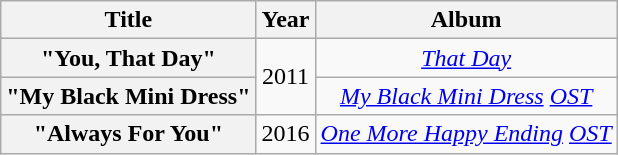<table class="wikitable plainrowheaders" style="text-align:center">
<tr>
<th scope="col">Title</th>
<th scope="col">Year</th>
<th>Album</th>
</tr>
<tr>
<th scope="row">"You, That Day" <br></th>
<td rowspan="2">2011</td>
<td><em><a href='#'>That Day</a></em></td>
</tr>
<tr>
<th scope="row">"My Black Mini Dress" <br> </th>
<td><em><a href='#'>My Black Mini Dress</a> <a href='#'>OST</a></em></td>
</tr>
<tr>
<th scope="row">"Always For You" <br> </th>
<td>2016</td>
<td><em><a href='#'>One More Happy Ending</a> <a href='#'>OST</a></em></td>
</tr>
</table>
